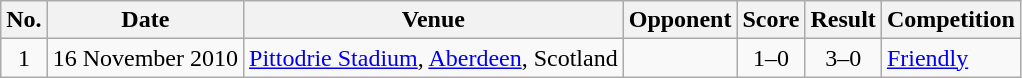<table class="wikitable sortable">
<tr>
<th scope="col">No.</th>
<th scope="col" data-sort-type="date">Date</th>
<th scope="col">Venue</th>
<th scope="col">Opponent</th>
<th scope="col">Score</th>
<th scope="col">Result</th>
<th scope="col">Competition</th>
</tr>
<tr>
<td align="center">1</td>
<td>16 November 2010</td>
<td><a href='#'>Pittodrie Stadium</a>, <a href='#'>Aberdeen</a>, Scotland</td>
<td></td>
<td align="center">1–0</td>
<td align="center">3–0</td>
<td><a href='#'>Friendly</a></td>
</tr>
</table>
